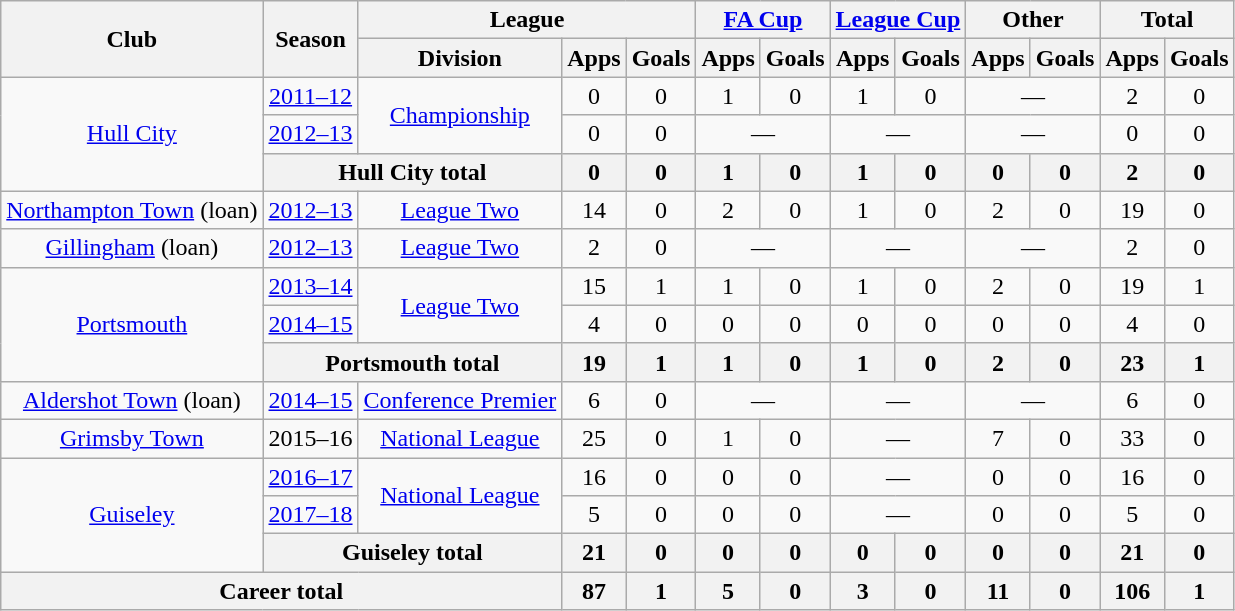<table class="wikitable" style="text-align: center">
<tr>
<th rowspan="2">Club</th>
<th rowspan="2">Season</th>
<th colspan="3">League</th>
<th colspan="2"><a href='#'>FA Cup</a></th>
<th colspan="2"><a href='#'>League Cup</a></th>
<th colspan="2">Other</th>
<th colspan="2">Total</th>
</tr>
<tr>
<th>Division</th>
<th>Apps</th>
<th>Goals</th>
<th>Apps</th>
<th>Goals</th>
<th>Apps</th>
<th>Goals</th>
<th>Apps</th>
<th>Goals</th>
<th>Apps</th>
<th>Goals</th>
</tr>
<tr>
<td rowspan="3"><a href='#'>Hull City</a></td>
<td><a href='#'>2011–12</a></td>
<td rowspan="2"><a href='#'>Championship</a></td>
<td>0</td>
<td>0</td>
<td>1</td>
<td>0</td>
<td>1</td>
<td>0</td>
<td colspan="2">—</td>
<td>2</td>
<td>0</td>
</tr>
<tr>
<td><a href='#'>2012–13</a></td>
<td>0</td>
<td>0</td>
<td colspan="2">—</td>
<td colspan="2">—</td>
<td colspan="2">—</td>
<td>0</td>
<td>0</td>
</tr>
<tr>
<th colspan="2">Hull City total</th>
<th>0</th>
<th>0</th>
<th>1</th>
<th>0</th>
<th>1</th>
<th>0</th>
<th>0</th>
<th>0</th>
<th>2</th>
<th>0</th>
</tr>
<tr>
<td><a href='#'>Northampton Town</a> (loan)</td>
<td><a href='#'>2012–13</a></td>
<td><a href='#'>League Two</a></td>
<td>14</td>
<td>0</td>
<td>2</td>
<td>0</td>
<td>1</td>
<td>0</td>
<td>2</td>
<td>0</td>
<td>19</td>
<td>0</td>
</tr>
<tr>
<td><a href='#'>Gillingham</a> (loan)</td>
<td><a href='#'>2012–13</a></td>
<td><a href='#'>League Two</a></td>
<td>2</td>
<td>0</td>
<td colspan="2">—</td>
<td colspan="2">—</td>
<td colspan="2">—</td>
<td>2</td>
<td>0</td>
</tr>
<tr>
<td rowspan="3"><a href='#'>Portsmouth</a></td>
<td><a href='#'>2013–14</a></td>
<td rowspan="2"><a href='#'>League Two</a></td>
<td>15</td>
<td>1</td>
<td>1</td>
<td>0</td>
<td>1</td>
<td>0</td>
<td>2</td>
<td>0</td>
<td>19</td>
<td>1</td>
</tr>
<tr>
<td><a href='#'>2014–15</a></td>
<td>4</td>
<td>0</td>
<td>0</td>
<td>0</td>
<td>0</td>
<td>0</td>
<td>0</td>
<td>0</td>
<td>4</td>
<td>0</td>
</tr>
<tr>
<th colspan="2">Portsmouth total</th>
<th>19</th>
<th>1</th>
<th>1</th>
<th>0</th>
<th>1</th>
<th>0</th>
<th>2</th>
<th>0</th>
<th>23</th>
<th>1</th>
</tr>
<tr>
<td><a href='#'>Aldershot Town</a> (loan)</td>
<td><a href='#'>2014–15</a></td>
<td><a href='#'>Conference Premier</a></td>
<td>6</td>
<td>0</td>
<td colspan="2">—</td>
<td colspan="2">—</td>
<td colspan="2">—</td>
<td>6</td>
<td>0</td>
</tr>
<tr>
<td><a href='#'>Grimsby Town</a></td>
<td>2015–16</td>
<td><a href='#'>National League</a></td>
<td>25</td>
<td>0</td>
<td>1</td>
<td>0</td>
<td colspan="2">—</td>
<td>7</td>
<td>0</td>
<td>33</td>
<td>0</td>
</tr>
<tr>
<td rowspan="3"><a href='#'>Guiseley</a></td>
<td><a href='#'>2016–17</a></td>
<td rowspan="2"><a href='#'>National League</a></td>
<td>16</td>
<td>0</td>
<td>0</td>
<td>0</td>
<td colspan="2">—</td>
<td>0</td>
<td>0</td>
<td>16</td>
<td>0</td>
</tr>
<tr>
<td><a href='#'>2017–18</a></td>
<td>5</td>
<td>0</td>
<td>0</td>
<td>0</td>
<td colspan="2">—</td>
<td>0</td>
<td>0</td>
<td>5</td>
<td>0</td>
</tr>
<tr>
<th colspan="2">Guiseley total</th>
<th>21</th>
<th>0</th>
<th>0</th>
<th>0</th>
<th>0</th>
<th>0</th>
<th>0</th>
<th>0</th>
<th>21</th>
<th>0</th>
</tr>
<tr>
<th colspan="3">Career total</th>
<th>87</th>
<th>1</th>
<th>5</th>
<th>0</th>
<th>3</th>
<th>0</th>
<th>11</th>
<th>0</th>
<th>106</th>
<th>1</th>
</tr>
</table>
